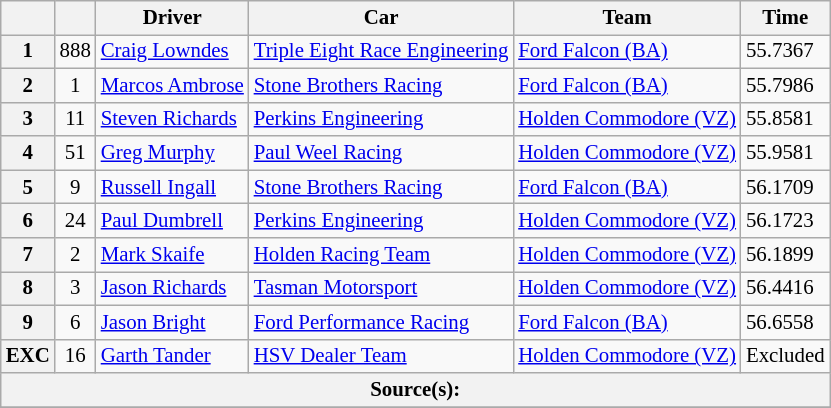<table class="wikitable" style="font-size: 87%">
<tr>
<th></th>
<th></th>
<th>Driver</th>
<th>Car</th>
<th>Team</th>
<th>Time</th>
</tr>
<tr>
<th>1</th>
<td align="center">888</td>
<td> <a href='#'>Craig Lowndes</a></td>
<td><a href='#'>Triple Eight Race Engineering</a></td>
<td><a href='#'>Ford Falcon (BA)</a></td>
<td>55.7367</td>
</tr>
<tr>
<th>2</th>
<td align="center">1</td>
<td> <a href='#'>Marcos Ambrose</a></td>
<td><a href='#'>Stone Brothers Racing</a></td>
<td><a href='#'>Ford Falcon (BA)</a></td>
<td>55.7986</td>
</tr>
<tr>
<th>3</th>
<td align="center">11</td>
<td> <a href='#'>Steven Richards</a></td>
<td><a href='#'>Perkins Engineering</a></td>
<td><a href='#'>Holden Commodore (VZ)</a></td>
<td>55.8581</td>
</tr>
<tr>
<th>4</th>
<td align="center">51</td>
<td> <a href='#'>Greg Murphy</a></td>
<td><a href='#'>Paul Weel Racing</a></td>
<td><a href='#'>Holden Commodore (VZ)</a></td>
<td>55.9581</td>
</tr>
<tr>
<th>5</th>
<td align="center">9</td>
<td> <a href='#'>Russell Ingall</a></td>
<td><a href='#'>Stone Brothers Racing</a></td>
<td><a href='#'>Ford Falcon (BA)</a></td>
<td>56.1709</td>
</tr>
<tr>
<th>6</th>
<td align="center">24</td>
<td> <a href='#'>Paul Dumbrell</a></td>
<td><a href='#'>Perkins Engineering</a></td>
<td><a href='#'>Holden Commodore (VZ)</a></td>
<td>56.1723</td>
</tr>
<tr>
<th>7</th>
<td align="center">2</td>
<td> <a href='#'>Mark Skaife</a></td>
<td><a href='#'>Holden Racing Team</a></td>
<td><a href='#'>Holden Commodore (VZ)</a></td>
<td>56.1899</td>
</tr>
<tr>
<th>8</th>
<td align="center">3</td>
<td> <a href='#'>Jason Richards</a></td>
<td><a href='#'>Tasman Motorsport</a></td>
<td><a href='#'>Holden Commodore (VZ)</a></td>
<td>56.4416</td>
</tr>
<tr>
<th>9</th>
<td align="center">6</td>
<td> <a href='#'>Jason Bright</a></td>
<td><a href='#'>Ford Performance Racing</a></td>
<td><a href='#'>Ford Falcon (BA)</a></td>
<td>56.6558</td>
</tr>
<tr>
<th>EXC</th>
<td align="center">16</td>
<td> <a href='#'>Garth Tander</a></td>
<td><a href='#'>HSV Dealer Team</a></td>
<td><a href='#'>Holden Commodore (VZ)</a></td>
<td>Excluded</td>
</tr>
<tr>
<th colspan=6>Source(s):</th>
</tr>
<tr>
</tr>
</table>
